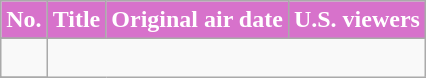<table class="wikitable plainrowheaders">
<tr>
<th scope="col" style="background-color: #D772CB; color: #FFFFFF">No.</th>
<th scope="col" style="background-color: #D772CB; color: #FFFFFF">Title</th>
<th scope="col" style="background-color: #D772CB; color: #FFFFFF">Original air date</th>
<th scope="col" style="background-color: #D772CB; color: #FFFFFF">U.S. viewers</th>
</tr>
<tr>
</tr>
<tr>
<td><br></td>
</tr>
<tr>
</tr>
<tr>
</tr>
<tr>
</tr>
<tr>
</tr>
<tr>
</tr>
<tr>
</tr>
<tr>
</tr>
<tr>
</tr>
</table>
